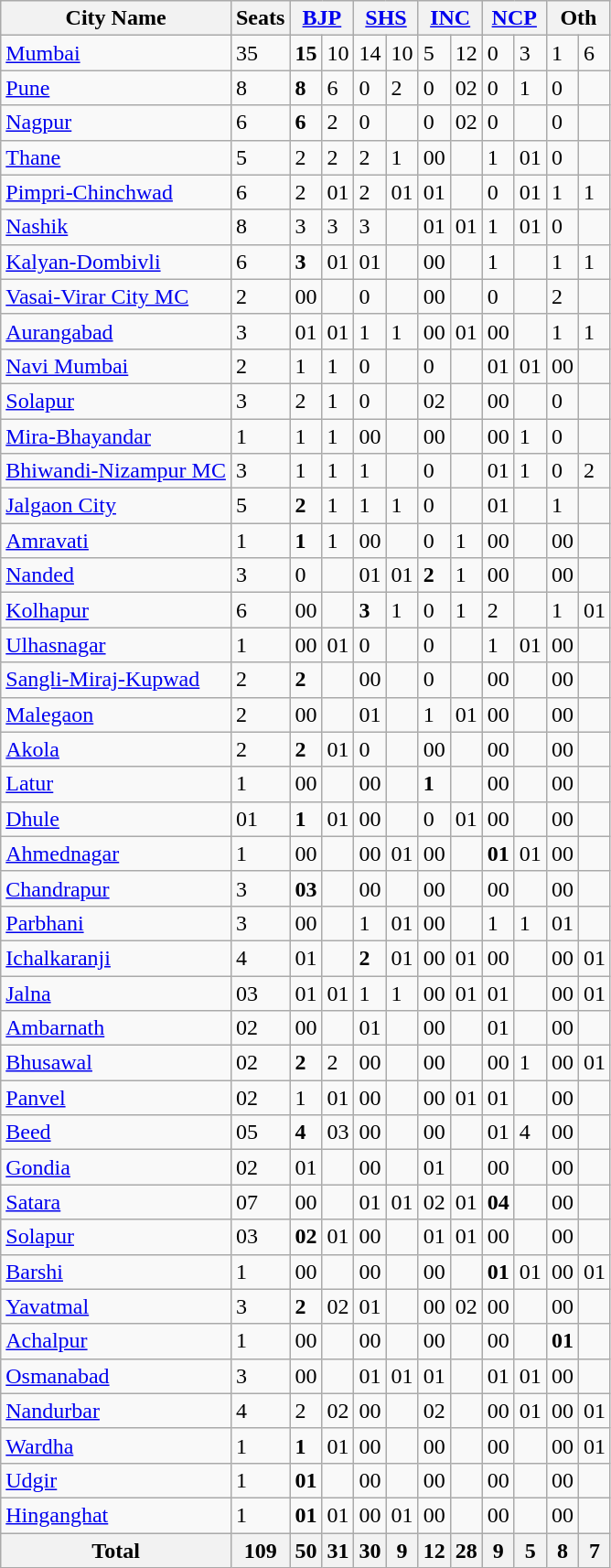<table class="wikitable sortable">
<tr>
<th>City Name</th>
<th>Seats</th>
<th colspan="2"><a href='#'>BJP</a></th>
<th colspan="2"><a href='#'>SHS</a></th>
<th colspan="2"><a href='#'>INC</a></th>
<th colspan="2"><a href='#'>NCP</a></th>
<th colspan="2">Oth</th>
</tr>
<tr>
<td><a href='#'>Mumbai</a></td>
<td>35</td>
<td><strong>15</strong></td>
<td> 10</td>
<td>14</td>
<td> 10</td>
<td>5</td>
<td> 12</td>
<td>0</td>
<td> 3</td>
<td>1</td>
<td> 6</td>
</tr>
<tr>
<td><a href='#'>Pune</a></td>
<td>8</td>
<td><strong>8</strong></td>
<td> 6</td>
<td>0</td>
<td> 2</td>
<td>0</td>
<td> 02</td>
<td>0</td>
<td> 1</td>
<td>0</td>
<td></td>
</tr>
<tr>
<td><a href='#'>Nagpur</a></td>
<td>6</td>
<td><strong>6</strong></td>
<td> 2</td>
<td>0</td>
<td></td>
<td>0</td>
<td> 02</td>
<td>0</td>
<td></td>
<td>0</td>
<td></td>
</tr>
<tr>
<td><a href='#'>Thane</a></td>
<td>5</td>
<td>2</td>
<td> 2</td>
<td>2</td>
<td> 1</td>
<td>00</td>
<td></td>
<td>1</td>
<td> 01</td>
<td>0</td>
<td></td>
</tr>
<tr>
<td><a href='#'>Pimpri-Chinchwad</a></td>
<td>6</td>
<td>2</td>
<td> 01</td>
<td>2</td>
<td> 01</td>
<td>01</td>
<td></td>
<td>0</td>
<td> 01</td>
<td>1</td>
<td> 1</td>
</tr>
<tr>
<td><a href='#'>Nashik</a></td>
<td>8</td>
<td>3</td>
<td> 3</td>
<td>3</td>
<td></td>
<td>01</td>
<td> 01</td>
<td>1</td>
<td> 01</td>
<td>0</td>
<td></td>
</tr>
<tr>
<td><a href='#'>Kalyan-Dombivli</a></td>
<td>6</td>
<td><strong>3</strong></td>
<td> 01</td>
<td>01</td>
<td></td>
<td>00</td>
<td></td>
<td>1</td>
<td></td>
<td>1</td>
<td> 1</td>
</tr>
<tr>
<td><a href='#'>Vasai-Virar City MC</a></td>
<td>2</td>
<td>00</td>
<td></td>
<td>0</td>
<td></td>
<td>00</td>
<td></td>
<td>0</td>
<td></td>
<td>2</td>
<td></td>
</tr>
<tr>
<td><a href='#'>Aurangabad</a></td>
<td>3</td>
<td>01</td>
<td> 01</td>
<td>1</td>
<td> 1</td>
<td>00</td>
<td> 01</td>
<td>00</td>
<td></td>
<td>1</td>
<td> 1</td>
</tr>
<tr>
<td><a href='#'>Navi Mumbai</a></td>
<td>2</td>
<td>1</td>
<td> 1</td>
<td>0</td>
<td></td>
<td>0</td>
<td></td>
<td>01</td>
<td> 01</td>
<td>00</td>
<td></td>
</tr>
<tr>
<td><a href='#'>Solapur</a></td>
<td>3</td>
<td>2</td>
<td> 1</td>
<td>0</td>
<td></td>
<td>02</td>
<td></td>
<td>00</td>
<td></td>
<td>0</td>
<td></td>
</tr>
<tr>
<td><a href='#'>Mira-Bhayandar</a></td>
<td>1</td>
<td>1</td>
<td> 1</td>
<td>00</td>
<td></td>
<td>00</td>
<td></td>
<td>00</td>
<td> 1</td>
<td>0</td>
<td></td>
</tr>
<tr>
<td><a href='#'>Bhiwandi-Nizampur MC</a></td>
<td>3</td>
<td>1</td>
<td> 1</td>
<td>1</td>
<td></td>
<td>0</td>
<td></td>
<td>01</td>
<td> 1</td>
<td>0</td>
<td> 2</td>
</tr>
<tr>
<td><a href='#'>Jalgaon City</a></td>
<td>5</td>
<td><strong>2</strong></td>
<td> 1</td>
<td>1</td>
<td> 1</td>
<td>0</td>
<td></td>
<td>01</td>
<td></td>
<td>1</td>
<td></td>
</tr>
<tr>
<td><a href='#'>Amravati</a></td>
<td>1</td>
<td><strong>1</strong></td>
<td> 1</td>
<td>00</td>
<td></td>
<td>0</td>
<td> 1</td>
<td>00</td>
<td></td>
<td>00</td>
<td></td>
</tr>
<tr>
<td><a href='#'>Nanded</a></td>
<td>3</td>
<td>0</td>
<td></td>
<td>01</td>
<td> 01</td>
<td><strong>2</strong></td>
<td> 1</td>
<td>00</td>
<td></td>
<td>00</td>
<td></td>
</tr>
<tr>
<td><a href='#'>Kolhapur</a></td>
<td>6</td>
<td>00</td>
<td></td>
<td><strong>3</strong></td>
<td> 1</td>
<td>0</td>
<td> 1</td>
<td>2</td>
<td></td>
<td>1</td>
<td> 01</td>
</tr>
<tr>
<td><a href='#'>Ulhasnagar</a></td>
<td>1</td>
<td>00</td>
<td> 01</td>
<td>0</td>
<td></td>
<td>0</td>
<td></td>
<td>1</td>
<td> 01</td>
<td>00</td>
<td></td>
</tr>
<tr>
<td><a href='#'>Sangli-Miraj-Kupwad</a></td>
<td>2</td>
<td><strong>2</strong></td>
<td></td>
<td>00</td>
<td></td>
<td>0</td>
<td></td>
<td>00</td>
<td></td>
<td>00</td>
<td></td>
</tr>
<tr>
<td><a href='#'>Malegaon</a></td>
<td>2</td>
<td>00</td>
<td></td>
<td>01</td>
<td></td>
<td>1</td>
<td> 01</td>
<td>00</td>
<td></td>
<td>00</td>
<td></td>
</tr>
<tr>
<td><a href='#'>Akola</a></td>
<td>2</td>
<td><strong>2</strong></td>
<td> 01</td>
<td>0</td>
<td></td>
<td>00</td>
<td></td>
<td>00</td>
<td></td>
<td>00</td>
<td></td>
</tr>
<tr>
<td><a href='#'>Latur</a></td>
<td>1</td>
<td>00</td>
<td></td>
<td>00</td>
<td></td>
<td><strong>1</strong></td>
<td></td>
<td>00</td>
<td></td>
<td>00</td>
<td></td>
</tr>
<tr>
<td><a href='#'>Dhule</a></td>
<td>01</td>
<td><strong>1</strong></td>
<td> 01</td>
<td>00</td>
<td></td>
<td>0</td>
<td> 01</td>
<td>00</td>
<td></td>
<td>00</td>
<td></td>
</tr>
<tr>
<td><a href='#'>Ahmednagar</a></td>
<td>1</td>
<td>00</td>
<td></td>
<td>00</td>
<td> 01</td>
<td>00</td>
<td></td>
<td><strong>01</strong></td>
<td> 01</td>
<td>00</td>
<td></td>
</tr>
<tr>
<td><a href='#'>Chandrapur</a></td>
<td>3</td>
<td><strong>03</strong></td>
<td></td>
<td>00</td>
<td></td>
<td>00</td>
<td></td>
<td>00</td>
<td></td>
<td>00</td>
<td></td>
</tr>
<tr>
<td><a href='#'>Parbhani</a></td>
<td>3</td>
<td>00</td>
<td></td>
<td>1</td>
<td> 01</td>
<td>00</td>
<td></td>
<td>1</td>
<td> 1</td>
<td>01</td>
<td></td>
</tr>
<tr>
<td><a href='#'>Ichalkaranji</a></td>
<td>4</td>
<td>01</td>
<td></td>
<td><strong>2</strong></td>
<td> 01</td>
<td>00</td>
<td> 01</td>
<td>00</td>
<td></td>
<td>00</td>
<td> 01</td>
</tr>
<tr>
<td><a href='#'>Jalna</a></td>
<td>03</td>
<td>01</td>
<td> 01</td>
<td>1</td>
<td> 1</td>
<td>00</td>
<td> 01</td>
<td>01</td>
<td></td>
<td>00</td>
<td> 01</td>
</tr>
<tr>
<td><a href='#'>Ambarnath</a></td>
<td>02</td>
<td>00</td>
<td></td>
<td>01</td>
<td></td>
<td>00</td>
<td></td>
<td>01</td>
<td></td>
<td>00</td>
<td></td>
</tr>
<tr>
<td><a href='#'>Bhusawal</a></td>
<td>02</td>
<td><strong>2</strong></td>
<td> 2</td>
<td>00</td>
<td></td>
<td>00</td>
<td></td>
<td>00</td>
<td> 1</td>
<td>00</td>
<td> 01</td>
</tr>
<tr>
<td><a href='#'>Panvel</a></td>
<td>02</td>
<td>1</td>
<td> 01</td>
<td>00</td>
<td></td>
<td>00</td>
<td> 01</td>
<td>01</td>
<td></td>
<td>00</td>
<td></td>
</tr>
<tr>
<td><a href='#'>Beed</a></td>
<td>05</td>
<td><strong>4</strong></td>
<td> 03</td>
<td>00</td>
<td></td>
<td>00</td>
<td></td>
<td>01</td>
<td> 4</td>
<td>00</td>
<td></td>
</tr>
<tr>
<td><a href='#'>Gondia</a></td>
<td>02</td>
<td>01</td>
<td></td>
<td>00</td>
<td></td>
<td>01</td>
<td></td>
<td>00</td>
<td></td>
<td>00</td>
<td></td>
</tr>
<tr>
<td><a href='#'>Satara</a></td>
<td>07</td>
<td>00</td>
<td></td>
<td>01</td>
<td> 01</td>
<td>02</td>
<td> 01</td>
<td><strong>04</strong></td>
<td></td>
<td>00</td>
<td></td>
</tr>
<tr>
<td><a href='#'>Solapur</a></td>
<td>03</td>
<td><strong>02</strong></td>
<td> 01</td>
<td>00</td>
<td></td>
<td>01</td>
<td> 01</td>
<td>00</td>
<td></td>
<td>00</td>
<td></td>
</tr>
<tr>
<td><a href='#'>Barshi</a></td>
<td>1</td>
<td>00</td>
<td></td>
<td>00</td>
<td></td>
<td>00</td>
<td></td>
<td><strong>01</strong></td>
<td> 01</td>
<td>00</td>
<td> 01</td>
</tr>
<tr>
<td><a href='#'>Yavatmal</a></td>
<td>3</td>
<td><strong>2</strong></td>
<td> 02</td>
<td>01</td>
<td></td>
<td>00</td>
<td> 02</td>
<td>00</td>
<td></td>
<td>00</td>
<td></td>
</tr>
<tr>
<td><a href='#'>Achalpur</a></td>
<td>1</td>
<td>00</td>
<td></td>
<td>00</td>
<td></td>
<td>00</td>
<td></td>
<td>00</td>
<td></td>
<td><strong>01</strong></td>
<td></td>
</tr>
<tr>
<td><a href='#'>Osmanabad</a></td>
<td>3</td>
<td>00</td>
<td></td>
<td>01</td>
<td> 01</td>
<td>01</td>
<td></td>
<td>01</td>
<td> 01</td>
<td>00</td>
<td></td>
</tr>
<tr>
<td><a href='#'>Nandurbar</a></td>
<td>4</td>
<td>2</td>
<td> 02</td>
<td>00</td>
<td></td>
<td>02</td>
<td></td>
<td>00</td>
<td> 01</td>
<td>00</td>
<td> 01</td>
</tr>
<tr>
<td><a href='#'>Wardha</a></td>
<td>1</td>
<td><strong>1</strong></td>
<td> 01</td>
<td>00</td>
<td></td>
<td>00</td>
<td></td>
<td>00</td>
<td></td>
<td>00</td>
<td> 01</td>
</tr>
<tr>
<td><a href='#'>Udgir</a></td>
<td>1</td>
<td><strong>01</strong></td>
<td></td>
<td>00</td>
<td></td>
<td>00</td>
<td></td>
<td>00</td>
<td></td>
<td>00</td>
<td></td>
</tr>
<tr>
<td><a href='#'>Hinganghat</a></td>
<td>1</td>
<td><strong>01</strong></td>
<td> 01</td>
<td>00</td>
<td> 01</td>
<td>00</td>
<td></td>
<td>00</td>
<td></td>
<td>00</td>
<td></td>
</tr>
<tr>
<th>Total</th>
<th>109</th>
<th>50</th>
<th> 31</th>
<th>30</th>
<th> 9</th>
<th>12</th>
<th> 28</th>
<th>9</th>
<th> 5</th>
<th>8</th>
<th> 7</th>
</tr>
</table>
